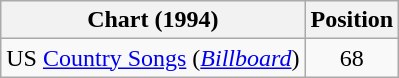<table class="wikitable sortable">
<tr>
<th scope="col">Chart (1994)</th>
<th scope="col">Position</th>
</tr>
<tr>
<td>US <a href='#'>Country Songs</a> (<em><a href='#'>Billboard</a></em>)</td>
<td align="center">68</td>
</tr>
</table>
